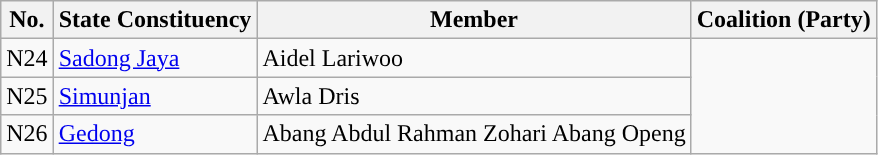<table class="wikitable">
<tr>
<th>No.</th>
<th>State Constituency</th>
<th>Member</th>
<th>Coalition (Party)</th>
</tr>
<tr>
<td>N24</td>
<td><a href='#'>Sadong Jaya</a></td>
<td>Aidel Lariwoo</td>
<td rowspan="3"></td>
</tr>
<tr>
<td>N25</td>
<td><a href='#'>Simunjan</a></td>
<td>Awla Dris</td>
</tr>
<tr>
<td>N26</td>
<td><a href='#'>Gedong</a></td>
<td>Abang Abdul Rahman Zohari Abang Openg</td>
</tr>
</table>
